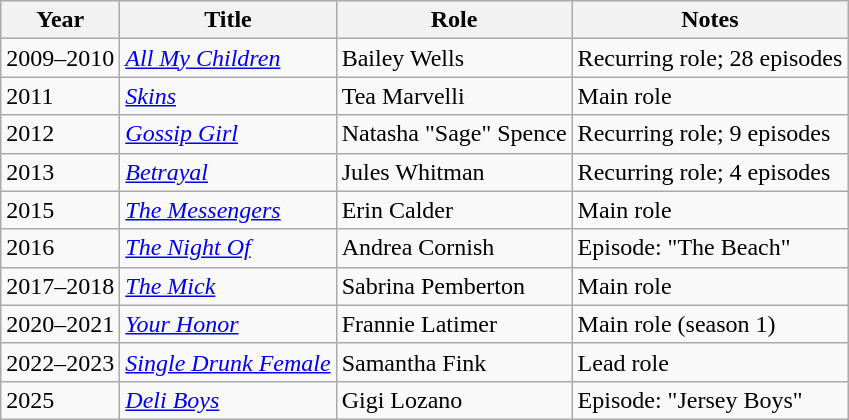<table class="wikitable sortable">
<tr>
<th>Year</th>
<th>Title</th>
<th>Role</th>
<th class="unsortable">Notes</th>
</tr>
<tr>
<td>2009–2010</td>
<td><em><a href='#'>All My Children</a></em></td>
<td>Bailey Wells</td>
<td>Recurring role; 28 episodes</td>
</tr>
<tr>
<td>2011</td>
<td><em><a href='#'>Skins</a></em></td>
<td>Tea Marvelli</td>
<td>Main role</td>
</tr>
<tr>
<td>2012</td>
<td><em><a href='#'>Gossip Girl</a></em></td>
<td>Natasha "Sage" Spence</td>
<td>Recurring role; 9 episodes</td>
</tr>
<tr>
<td>2013</td>
<td><em><a href='#'>Betrayal</a></em></td>
<td>Jules Whitman</td>
<td>Recurring role; 4 episodes</td>
</tr>
<tr>
<td>2015</td>
<td><em><a href='#'>The Messengers</a></em></td>
<td>Erin Calder</td>
<td>Main role</td>
</tr>
<tr>
<td>2016</td>
<td><em><a href='#'>The Night Of</a></em></td>
<td>Andrea Cornish</td>
<td>Episode: "The Beach"</td>
</tr>
<tr>
<td>2017–2018</td>
<td><em><a href='#'>The Mick</a></em></td>
<td>Sabrina Pemberton</td>
<td>Main role</td>
</tr>
<tr>
<td>2020–2021</td>
<td><em><a href='#'>Your Honor</a></em></td>
<td>Frannie Latimer</td>
<td>Main role (season 1)</td>
</tr>
<tr>
<td>2022–2023</td>
<td><em><a href='#'>Single Drunk Female</a></em></td>
<td>Samantha Fink</td>
<td>Lead role</td>
</tr>
<tr>
<td>2025</td>
<td><em><a href='#'>Deli Boys</a></em></td>
<td>Gigi Lozano</td>
<td>Episode: "Jersey Boys"</td>
</tr>
</table>
